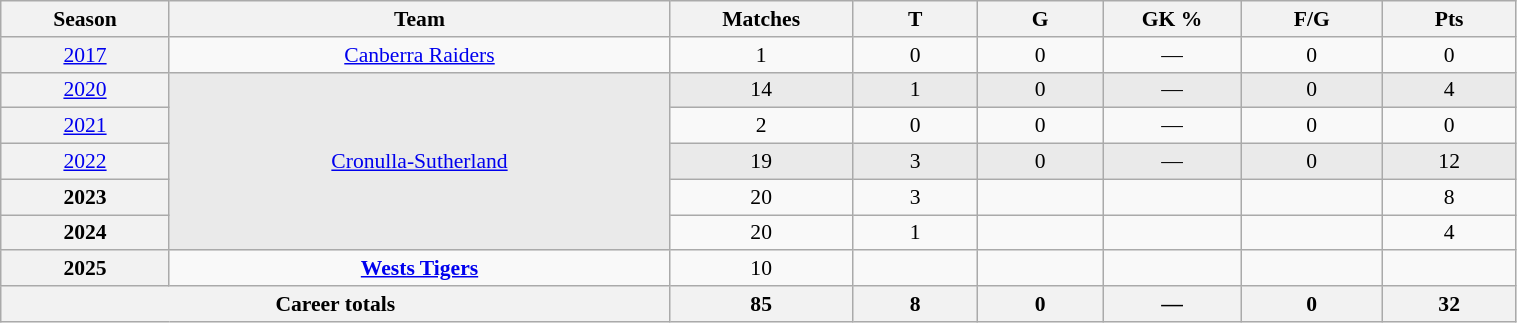<table class="wikitable sortable"  style="font-size:90%; text-align:center; width:80%;">
<tr>
<th width=2%>Season</th>
<th width=8%>Team</th>
<th width=2%>Matches</th>
<th width=2%>T</th>
<th width=2%>G</th>
<th width=2%>GK %</th>
<th width=2%>F/G</th>
<th width=2%>Pts</th>
</tr>
<tr>
<th scope="row" style="text-align:center; font-weight:normal"><a href='#'>2017</a></th>
<td style="text-align:center;"> <a href='#'>Canberra Raiders</a></td>
<td>1</td>
<td>0</td>
<td>0</td>
<td>—</td>
<td>0</td>
<td>0</td>
</tr>
<tr style="background:#eaeaea;">
<th scope="row" style="text-align:center; font-weight:normal"><a href='#'>2020</a></th>
<td rowspan="5" style="text-align:center;"> <a href='#'>Cronulla-Sutherland</a></td>
<td>14</td>
<td>1</td>
<td>0</td>
<td>—</td>
<td>0</td>
<td>4</td>
</tr>
<tr>
<th scope="row" style="text-align:center; font-weight:normal"><a href='#'>2021</a></th>
<td>2</td>
<td>0</td>
<td>0</td>
<td>—</td>
<td>0</td>
<td>0</td>
</tr>
<tr style="background:#eaeaea;">
<th scope="row" style="text-align:center; font-weight:normal"><a href='#'>2022</a></th>
<td>19</td>
<td>3</td>
<td>0</td>
<td>—</td>
<td>0</td>
<td>12</td>
</tr>
<tr>
<th>2023</th>
<td>20</td>
<td>3</td>
<td></td>
<td></td>
<td></td>
<td>8</td>
</tr>
<tr>
<th>2024</th>
<td>20</td>
<td>1</td>
<td></td>
<td></td>
<td></td>
<td>4</td>
</tr>
<tr>
<th>2025</th>
<td> <strong><a href='#'>Wests Tigers</a></strong></td>
<td>10</td>
<td></td>
<td></td>
<td></td>
<td></td>
<td></td>
</tr>
<tr class="sortbottom">
<th colspan="2">Career totals</th>
<th>85</th>
<th>8</th>
<th>0</th>
<th>—</th>
<th>0</th>
<th>32</th>
</tr>
</table>
